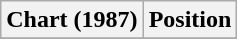<table class="wikitable plainrowheaders">
<tr>
<th>Chart (1987)</th>
<th>Position</th>
</tr>
<tr>
</tr>
</table>
